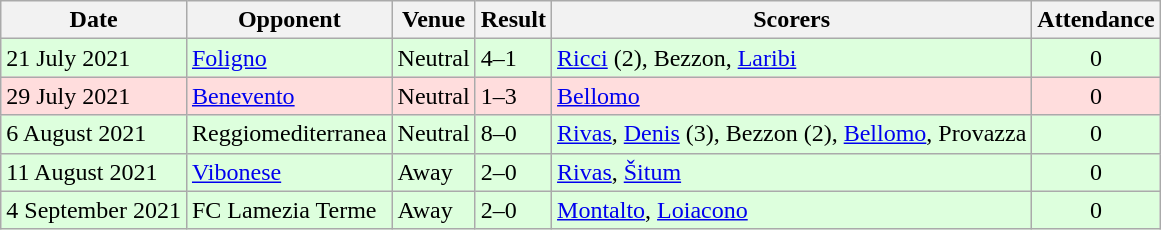<table class="wikitable" style="text-align:left">
<tr>
<th>Date</th>
<th>Opponent</th>
<th>Venue</th>
<th>Result</th>
<th>Scorers</th>
<th>Attendance</th>
</tr>
<tr style="background:#ddffdd">
<td>21 July 2021</td>
<td><a href='#'>Foligno</a></td>
<td>Neutral</td>
<td>4–1</td>
<td><a href='#'>Ricci</a> (2), Bezzon, <a href='#'>Laribi</a></td>
<td align="center">0</td>
</tr>
<tr style="background:#ffdddd">
<td>29 July 2021</td>
<td><a href='#'>Benevento</a></td>
<td>Neutral</td>
<td>1–3</td>
<td><a href='#'>Bellomo</a></td>
<td align="center">0</td>
</tr>
<tr style="background:#ddffdd">
<td>6 August 2021</td>
<td>Reggiomediterranea</td>
<td>Neutral</td>
<td>8–0</td>
<td><a href='#'>Rivas</a>, <a href='#'>Denis</a> (3), Bezzon (2), <a href='#'>Bellomo</a>, Provazza</td>
<td align="center">0</td>
</tr>
<tr style="background:#ddffdd">
<td>11 August 2021</td>
<td><a href='#'>Vibonese</a></td>
<td>Away</td>
<td>2–0</td>
<td><a href='#'>Rivas</a>, <a href='#'>Šitum</a></td>
<td align="center">0</td>
</tr>
<tr style="background:#ddffdd">
<td>4 September 2021</td>
<td>FC Lamezia Terme</td>
<td>Away</td>
<td>2–0</td>
<td><a href='#'>Montalto</a>, <a href='#'>Loiacono</a></td>
<td align="center">0</td>
</tr>
</table>
